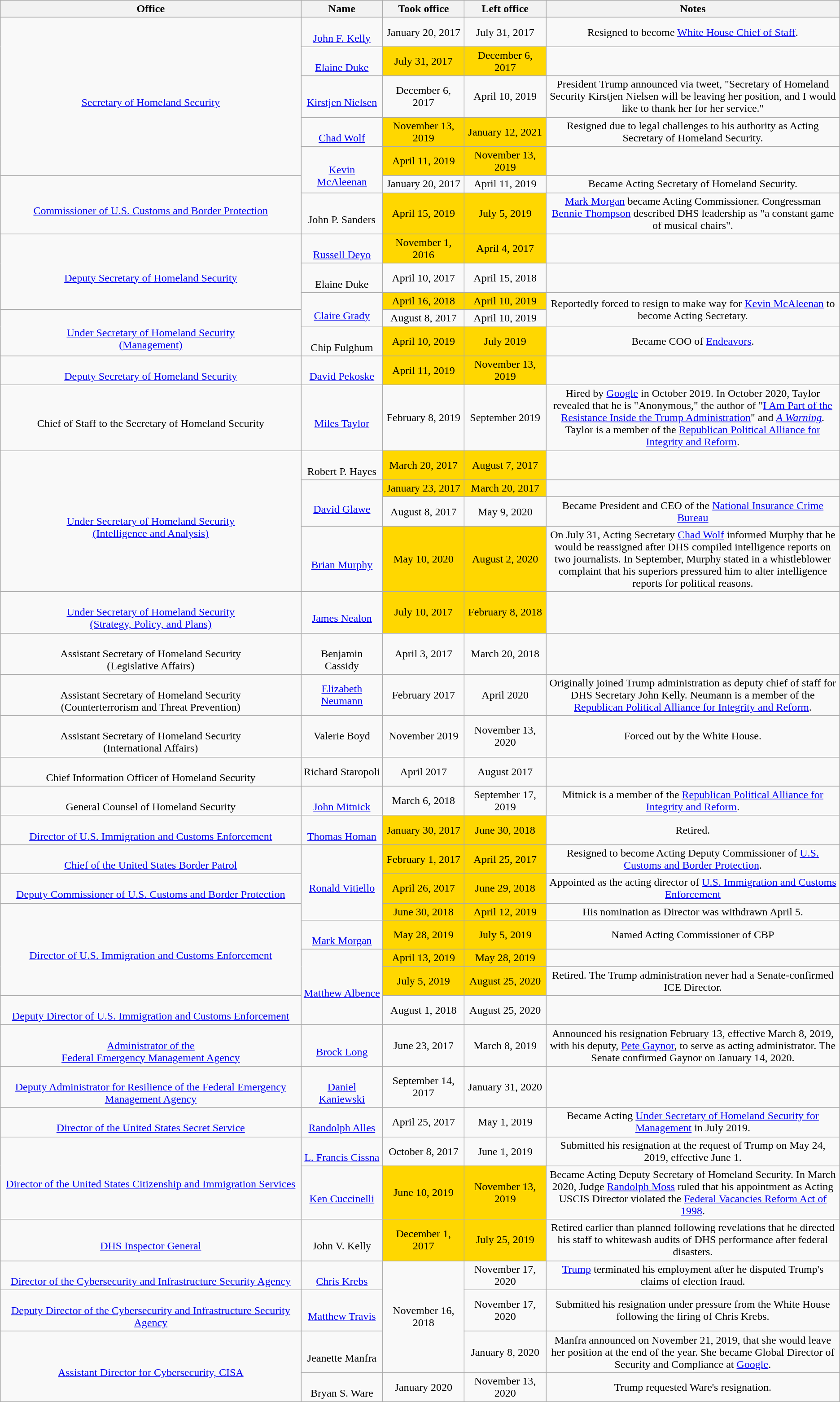<table class="wikitable sortable" style="text-align:center">
<tr>
<th data-sort-type="text">Office</th>
<th data-sort-type="text">Name</th>
<th data-sort-type="date">Took office</th>
<th data-sort-type="date">Left office</th>
<th width="35%">Notes</th>
</tr>
<tr>
<td rowspan="5"><br><a href='#'>Secretary of Homeland Security</a></td>
<td><br><a href='#'>John F. Kelly</a></td>
<td>January 20, 2017</td>
<td>July 31, 2017</td>
<td>Resigned to become <a href='#'>White House Chief of Staff</a>.</td>
</tr>
<tr>
<td><br><a href='#'>Elaine Duke</a></td>
<td style="background:gold">July 31, 2017</td>
<td style="background:gold">December 6, 2017</td>
<td></td>
</tr>
<tr>
<td><br><a href='#'>Kirstjen Nielsen</a></td>
<td>December 6, 2017</td>
<td>April 10, 2019</td>
<td>President Trump announced via tweet, "Secretary of Homeland Security Kirstjen Nielsen will be leaving her position, and I would like to thank her for her service."</td>
</tr>
<tr>
<td><br><a href='#'>Chad Wolf</a></td>
<td style="background:gold">November 13, 2019</td>
<td style="background:gold">January 12, 2021</td>
<td>Resigned due to legal challenges to his authority as Acting Secretary of Homeland Security.</td>
</tr>
<tr>
<td rowspan="2"><br><a href='#'>Kevin McAleenan</a></td>
<td style="background:gold">April 11, 2019</td>
<td style="background:gold">November 13, 2019</td>
<td></td>
</tr>
<tr>
<td rowspan="2"><br><a href='#'>Commissioner of U.S. Customs and Border Protection</a></td>
<td>January 20, 2017</td>
<td>April 11, 2019</td>
<td>Became Acting Secretary of Homeland Security.</td>
</tr>
<tr>
<td><br>John P. Sanders</td>
<td style="background:gold">April 15, 2019</td>
<td style="background:gold">July 5, 2019</td>
<td><a href='#'>Mark Morgan</a> became Acting Commissioner. Congressman <a href='#'>Bennie Thompson</a> described DHS leadership as "a constant game of musical chairs".</td>
</tr>
<tr>
<td rowspan="3"><br><a href='#'>Deputy Secretary of Homeland Security</a></td>
<td><br><a href='#'>Russell Deyo</a></td>
<td style="background:gold">November 1, 2016</td>
<td style="background:gold">April 4, 2017</td>
<td></td>
</tr>
<tr>
<td><br>Elaine Duke</td>
<td>April 10, 2017</td>
<td>April 15, 2018</td>
<td></td>
</tr>
<tr>
<td rowspan="2"><br><a href='#'>Claire Grady</a></td>
<td style="background:gold">April 16, 2018</td>
<td style="background:gold">April 10, 2019</td>
<td rowspan="2">Reportedly forced to resign to make way for <a href='#'>Kevin McAleenan</a> to become Acting Secretary.</td>
</tr>
<tr>
<td rowspan="2"><br><a href='#'>Under Secretary of Homeland Security<br>(Management)</a></td>
<td>August 8, 2017</td>
<td>April 10, 2019</td>
</tr>
<tr>
<td><br>Chip Fulghum</td>
<td style="background:gold">April 10, 2019</td>
<td style="background:gold">July 2019</td>
<td>Became COO of <a href='#'>Endeavors</a>.</td>
</tr>
<tr>
<td><br><a href='#'>Deputy Secretary of Homeland Security</a></td>
<td><br><a href='#'>David Pekoske</a></td>
<td style="background:gold">April 11, 2019</td>
<td style="background:gold">November 13, 2019</td>
<td></td>
</tr>
<tr>
<td><br>Chief of Staff to the Secretary of Homeland Security</td>
<td><br><a href='#'>Miles Taylor</a></td>
<td>February 8, 2019</td>
<td>September 2019</td>
<td>Hired by <a href='#'>Google</a> in October 2019. In October 2020, Taylor revealed that he is "Anonymous," the author of "<a href='#'>I Am Part of the Resistance Inside the Trump Administration</a>" and <em><a href='#'>A Warning</a>.</em> Taylor is a member of the <a href='#'>Republican Political Alliance for Integrity and Reform</a>.</td>
</tr>
<tr>
<td rowspan="4"><br><a href='#'>Under Secretary of Homeland Security<br>(Intelligence and Analysis)</a></td>
<td><br>Robert P. Hayes</td>
<td style="background:gold">March 20, 2017</td>
<td style="background:gold">August 7, 2017</td>
<td></td>
</tr>
<tr>
<td rowspan="2"><br><a href='#'>David Glawe</a></td>
<td style="background:gold">January 23, 2017</td>
<td style="background:gold">March 20, 2017</td>
<td></td>
</tr>
<tr>
<td>August 8, 2017</td>
<td>May 9, 2020</td>
<td>Became President and CEO of the <a href='#'>National Insurance Crime Bureau</a></td>
</tr>
<tr>
<td><br><a href='#'>Brian Murphy</a></td>
<td style="background:gold">May 10, 2020</td>
<td style="background:gold">August 2, 2020</td>
<td>On July 31, Acting Secretary <a href='#'>Chad Wolf</a> informed Murphy that he would be reassigned after DHS compiled intelligence reports on two journalists. In September, Murphy stated in a whistleblower complaint that his superiors pressured him to alter intelligence reports for political reasons.</td>
</tr>
<tr>
<td><br><a href='#'>Under Secretary of Homeland Security<br>(Strategy, Policy, and Plans)</a></td>
<td><br><a href='#'>James Nealon</a></td>
<td style="background:gold">July 10, 2017</td>
<td style="background:gold">February 8, 2018</td>
<td></td>
</tr>
<tr>
<td><br>Assistant Secretary of Homeland Security<br>(Legislative Affairs)</td>
<td><br>Benjamin Cassidy</td>
<td>April 3, 2017</td>
<td>March 20, 2018</td>
<td></td>
</tr>
<tr>
<td><br>Assistant Secretary of Homeland Security<br>(Counterterrorism and Threat Prevention)</td>
<td><a href='#'>Elizabeth Neumann</a></td>
<td>February 2017</td>
<td>April 2020</td>
<td>Originally joined Trump administration as deputy chief of staff for DHS Secretary John Kelly. Neumann is a member of the <a href='#'>Republican Political Alliance for Integrity and Reform</a>.</td>
</tr>
<tr>
<td><br>Assistant Secretary of Homeland Security<br>(International Affairs)</td>
<td>Valerie Boyd</td>
<td>November 2019</td>
<td>November 13, 2020</td>
<td>Forced out by the White House.</td>
</tr>
<tr>
<td><br>Chief Information Officer of Homeland Security</td>
<td>Richard Staropoli</td>
<td>April 2017</td>
<td>August 2017</td>
<td></td>
</tr>
<tr>
<td><br>General Counsel of Homeland Security</td>
<td><br><a href='#'>John Mitnick</a></td>
<td>March 6, 2018</td>
<td>September 17, 2019</td>
<td>Mitnick is a member of the <a href='#'>Republican Political Alliance for Integrity and Reform</a>.</td>
</tr>
<tr>
<td><br><a href='#'>Director of U.S. Immigration and Customs Enforcement</a></td>
<td><br><a href='#'>Thomas Homan</a></td>
<td style="background:gold">January 30, 2017</td>
<td style="background:gold">June 30, 2018</td>
<td>Retired.</td>
</tr>
<tr>
<td><br><a href='#'>Chief of the United States Border Patrol</a></td>
<td rowspan="3"><br><a href='#'>Ronald Vitiello</a></td>
<td style="background:gold">February 1, 2017</td>
<td style="background:gold">April 25, 2017</td>
<td>Resigned to become Acting Deputy Commissioner of <a href='#'>U.S. Customs and Border Protection</a>.</td>
</tr>
<tr>
<td><br><a href='#'>Deputy Commissioner of U.S. Customs and Border Protection</a></td>
<td style="background:gold">April 26, 2017</td>
<td style="background:gold">June 29, 2018</td>
<td>Appointed as the acting director of <a href='#'>U.S. Immigration and Customs Enforcement</a></td>
</tr>
<tr>
<td rowspan="4"><br><a href='#'>Director of U.S. Immigration and Customs Enforcement</a></td>
<td style="background:gold">June 30, 2018</td>
<td style="background:gold">April 12, 2019</td>
<td>His nomination as Director was withdrawn April 5.</td>
</tr>
<tr>
<td><br><a href='#'>Mark Morgan</a></td>
<td style="background:gold">May 28, 2019</td>
<td style="background:gold">July 5, 2019</td>
<td>Named Acting Commissioner of CBP</td>
</tr>
<tr>
<td rowspan="3"><br><a href='#'>Matthew Albence</a></td>
<td style="background:gold">April 13, 2019</td>
<td style="background:gold">May 28, 2019</td>
<td></td>
</tr>
<tr>
<td style="background:gold">July 5, 2019</td>
<td style="background:gold">August 25, 2020</td>
<td>Retired. The Trump administration never had a Senate-confirmed ICE Director.</td>
</tr>
<tr>
<td><br><a href='#'>Deputy Director of U.S. Immigration and Customs Enforcement</a></td>
<td>August 1, 2018</td>
<td>August 25, 2020</td>
<td></td>
</tr>
<tr>
<td><br><a href='#'>Administrator of the<br>Federal Emergency Management Agency</a></td>
<td><br><a href='#'>Brock Long</a></td>
<td>June 23, 2017</td>
<td>March 8, 2019</td>
<td>Announced his resignation February 13, effective March 8, 2019, with his deputy, <a href='#'>Pete Gaynor</a>, to serve as acting administrator. The Senate confirmed Gaynor on January 14, 2020.</td>
</tr>
<tr>
<td><br><a href='#'>Deputy Administrator for Resilience of the Federal Emergency Management Agency</a></td>
<td><br><a href='#'>Daniel Kaniewski</a></td>
<td>September 14, 2017</td>
<td>January 31, 2020</td>
<td></td>
</tr>
<tr>
<td><br><a href='#'>Director of the United States Secret Service</a></td>
<td><br><a href='#'>Randolph Alles</a></td>
<td>April 25, 2017</td>
<td>May 1, 2019</td>
<td>Became Acting <a href='#'>Under Secretary of Homeland Security for Management</a> in July 2019.</td>
</tr>
<tr>
<td rowspan="2"><br><a href='#'>Director of the United States Citizenship and Immigration Services</a></td>
<td><br><a href='#'>L. Francis Cissna</a></td>
<td>October 8, 2017</td>
<td>June 1, 2019</td>
<td>Submitted his resignation at the request of Trump on May 24, 2019, effective June 1.</td>
</tr>
<tr>
<td><br><a href='#'>Ken Cuccinelli</a></td>
<td style="background:gold">June 10, 2019</td>
<td style="background:gold">November 13, 2019</td>
<td>Became Acting Deputy Secretary of Homeland Security. In March 2020, Judge <a href='#'>Randolph Moss</a> ruled that his appointment as Acting USCIS Director violated the <a href='#'>Federal Vacancies Reform Act of 1998</a>.</td>
</tr>
<tr>
<td><br><a href='#'>DHS Inspector General</a></td>
<td><br>John V. Kelly</td>
<td style="background:gold">December 1, 2017</td>
<td style="background:gold">July 25, 2019</td>
<td>Retired earlier than planned following revelations that he directed his staff to whitewash audits of DHS performance after federal disasters.</td>
</tr>
<tr>
<td><br><a href='#'>Director of the Cybersecurity and Infrastructure Security Agency</a></td>
<td><br><a href='#'>Chris Krebs</a></td>
<td rowspan="3">November 16, 2018</td>
<td>November 17, 2020</td>
<td><a href='#'>Trump</a> terminated his employment after he disputed Trump's claims of election fraud.</td>
</tr>
<tr>
<td><br><a href='#'>Deputy Director of the Cybersecurity and Infrastructure Security Agency</a></td>
<td><br><a href='#'>Matthew Travis</a></td>
<td>November 17, 2020</td>
<td>Submitted his resignation under pressure from the White House following the firing of Chris Krebs.</td>
</tr>
<tr>
<td rowspan="2"><br><a href='#'>Assistant Director for Cybersecurity, CISA</a></td>
<td><br>Jeanette Manfra</td>
<td>January 8, 2020</td>
<td>Manfra announced on November 21, 2019, that she would leave her position at the end of the year. She became Global Director of Security and Compliance at <a href='#'>Google</a>.</td>
</tr>
<tr>
<td><br>Bryan S. Ware</td>
<td>January 2020</td>
<td>November 13, 2020</td>
<td>Trump requested Ware's resignation.</td>
</tr>
</table>
